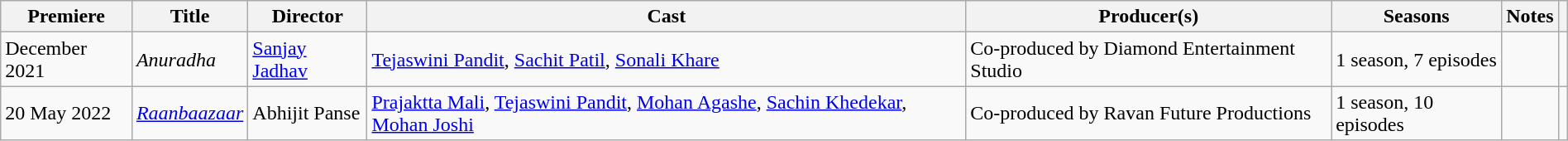<table class="wikitable sortable" style="width: 100%;">
<tr>
<th scope="col">Premiere</th>
<th scope="col">Title</th>
<th scope="col">Director</th>
<th scope="col">Cast</th>
<th>Producer(s)</th>
<th scope="col">Seasons</th>
<th scope = "col">Notes</th>
<th scope="col" class="unsortable"></th>
</tr>
<tr>
<td>December 2021</td>
<td><em>Anuradha</em></td>
<td><a href='#'>Sanjay Jadhav</a></td>
<td><a href='#'>Tejaswini Pandit</a>, <a href='#'>Sachit Patil</a>, <a href='#'>Sonali Khare</a></td>
<td>Co-produced by Diamond Entertainment Studio</td>
<td>1 season, 7 episodes</td>
<td></td>
<td></td>
</tr>
<tr>
<td>20 May 2022</td>
<td><em><a href='#'>Raanbaazaar</a></em></td>
<td>Abhijit Panse</td>
<td><a href='#'>Prajaktta Mali</a>, <a href='#'>Tejaswini Pandit</a>, <a href='#'>Mohan Agashe</a>, <a href='#'>Sachin Khedekar</a>, <a href='#'>Mohan Joshi</a></td>
<td>Co-produced by Ravan Future Productions</td>
<td>1 season, 10 episodes</td>
<td></td>
<td></td>
</tr>
</table>
